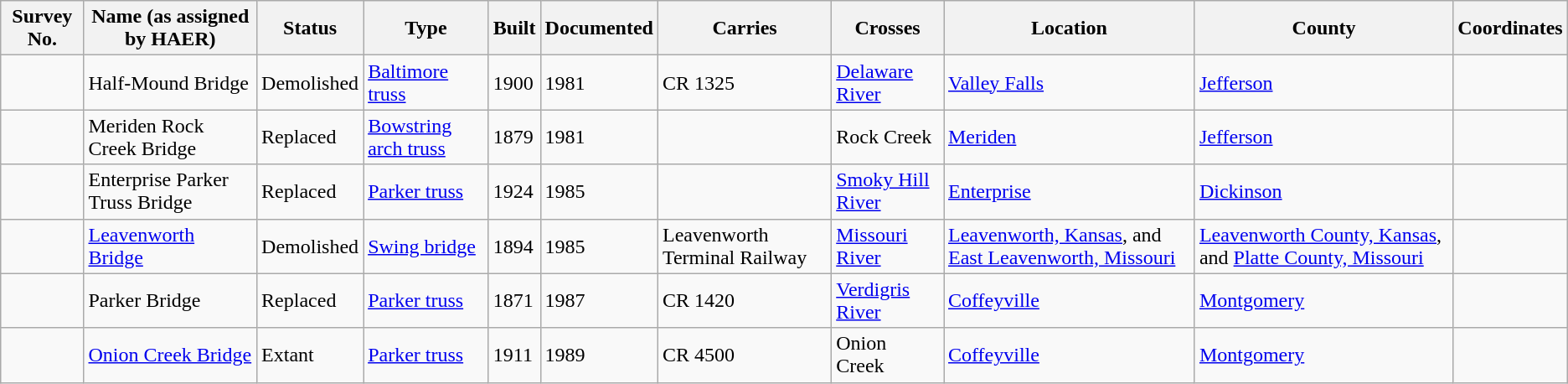<table class="wikitable sortable">
<tr>
<th>Survey No.</th>
<th>Name (as assigned by HAER)</th>
<th>Status</th>
<th>Type</th>
<th>Built</th>
<th>Documented</th>
<th>Carries</th>
<th>Crosses</th>
<th>Location</th>
<th>County</th>
<th>Coordinates</th>
</tr>
<tr>
<td></td>
<td>Half-Mound Bridge</td>
<td>Demolished</td>
<td><a href='#'>Baltimore truss</a></td>
<td>1900</td>
<td>1981</td>
<td>CR 1325</td>
<td><a href='#'>Delaware River</a></td>
<td><a href='#'>Valley Falls</a></td>
<td><a href='#'>Jefferson</a></td>
<td></td>
</tr>
<tr>
<td></td>
<td>Meriden Rock Creek Bridge</td>
<td>Replaced</td>
<td><a href='#'>Bowstring arch truss</a></td>
<td>1879</td>
<td>1981</td>
<td></td>
<td>Rock Creek</td>
<td><a href='#'>Meriden</a></td>
<td><a href='#'>Jefferson</a></td>
<td></td>
</tr>
<tr>
<td></td>
<td>Enterprise Parker Truss Bridge</td>
<td>Replaced</td>
<td><a href='#'>Parker truss</a></td>
<td>1924</td>
<td>1985</td>
<td></td>
<td><a href='#'>Smoky Hill River</a></td>
<td><a href='#'>Enterprise</a></td>
<td><a href='#'>Dickinson</a></td>
<td></td>
</tr>
<tr>
<td></td>
<td><a href='#'>Leavenworth Bridge</a></td>
<td>Demolished</td>
<td><a href='#'>Swing bridge</a></td>
<td>1894</td>
<td>1985</td>
<td>Leavenworth Terminal Railway</td>
<td><a href='#'>Missouri River</a></td>
<td><a href='#'>Leavenworth, Kansas</a>, and <a href='#'>East Leavenworth, Missouri</a></td>
<td><a href='#'>Leavenworth County, Kansas</a>, and <a href='#'>Platte County, Missouri</a></td>
<td></td>
</tr>
<tr>
<td></td>
<td>Parker Bridge</td>
<td>Replaced</td>
<td><a href='#'>Parker truss</a></td>
<td>1871</td>
<td>1987</td>
<td>CR 1420</td>
<td><a href='#'>Verdigris River</a></td>
<td><a href='#'>Coffeyville</a></td>
<td><a href='#'>Montgomery</a></td>
<td></td>
</tr>
<tr>
<td></td>
<td><a href='#'>Onion Creek Bridge</a></td>
<td>Extant</td>
<td><a href='#'>Parker truss</a></td>
<td>1911</td>
<td>1989</td>
<td>CR 4500</td>
<td>Onion Creek</td>
<td><a href='#'>Coffeyville</a></td>
<td><a href='#'>Montgomery</a></td>
<td></td>
</tr>
</table>
